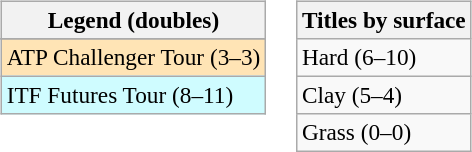<table>
<tr valign=top>
<td><br><table class=wikitable style=font-size:97%>
<tr>
<th>Legend (doubles)</th>
</tr>
<tr bgcolor=e5d1cb>
</tr>
<tr bgcolor=moccasin>
<td>ATP Challenger Tour (3–3)</td>
</tr>
<tr bgcolor=cffcff>
<td>ITF Futures Tour (8–11)</td>
</tr>
</table>
</td>
<td><br><table class=wikitable style=font-size:97%>
<tr>
<th>Titles by surface</th>
</tr>
<tr>
<td>Hard (6–10)</td>
</tr>
<tr>
<td>Clay (5–4)</td>
</tr>
<tr>
<td>Grass (0–0)</td>
</tr>
</table>
</td>
</tr>
</table>
